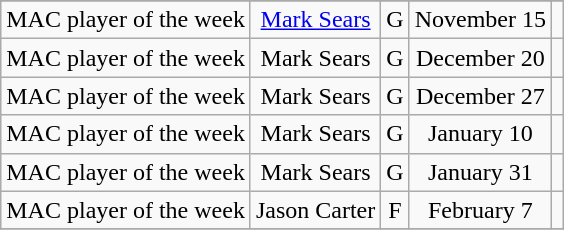<table class="wikitable sortable" border="1">
<tr align=center>
</tr>
<tr align="center">
<td>MAC player of the week</td>
<td><a href='#'>Mark Sears</a></td>
<td>G</td>
<td>November 15</td>
<td></td>
</tr>
<tr align="center">
<td>MAC player of the week</td>
<td>Mark Sears</td>
<td>G</td>
<td>December 20</td>
<td></td>
</tr>
<tr align="center">
<td>MAC player of the week</td>
<td>Mark Sears</td>
<td>G</td>
<td>December 27</td>
<td></td>
</tr>
<tr align="center">
<td>MAC player of the week</td>
<td>Mark Sears</td>
<td>G</td>
<td>January 10</td>
<td></td>
</tr>
<tr align="center">
<td>MAC player of the week</td>
<td>Mark Sears</td>
<td>G</td>
<td>January 31</td>
<td></td>
</tr>
<tr align="center">
<td>MAC player of the week</td>
<td>Jason Carter</td>
<td>F</td>
<td>February 7</td>
<td></td>
</tr>
<tr>
</tr>
</table>
